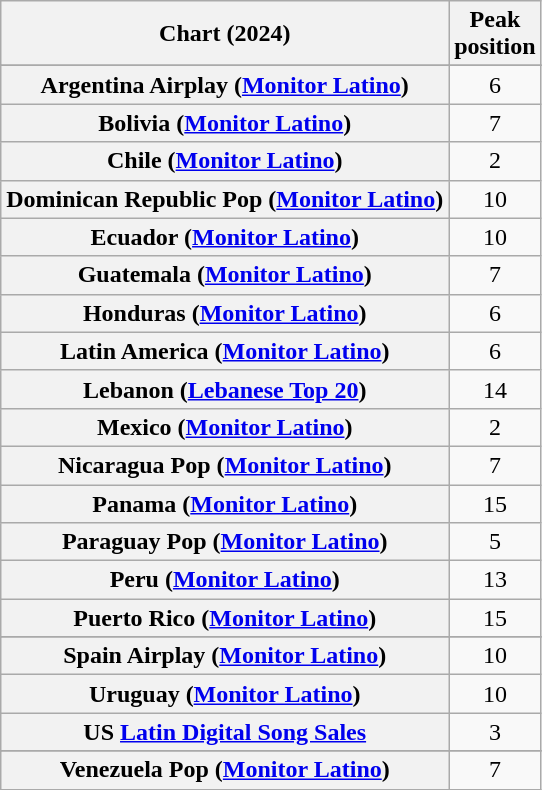<table class="wikitable sortable plainrowheaders" style="text-align:center">
<tr>
<th scope="col">Chart (2024)</th>
<th scope="col">Peak<br>position</th>
</tr>
<tr>
</tr>
<tr>
<th scope="row">Argentina Airplay (<a href='#'>Monitor Latino</a>)</th>
<td>6</td>
</tr>
<tr>
<th scope="row">Bolivia (<a href='#'>Monitor Latino</a>)</th>
<td>7</td>
</tr>
<tr>
<th scope="row">Chile (<a href='#'>Monitor Latino</a>)</th>
<td>2</td>
</tr>
<tr>
<th scope="row">Dominican Republic Pop (<a href='#'>Monitor Latino</a>)</th>
<td>10</td>
</tr>
<tr>
<th scope="row">Ecuador (<a href='#'>Monitor Latino</a>)</th>
<td>10</td>
</tr>
<tr>
<th scope="row">Guatemala (<a href='#'>Monitor Latino</a>)</th>
<td>7</td>
</tr>
<tr>
<th scope="row">Honduras (<a href='#'>Monitor Latino</a>)</th>
<td>6</td>
</tr>
<tr>
<th scope="row">Latin America (<a href='#'>Monitor Latino</a>)</th>
<td>6</td>
</tr>
<tr>
<th scope="row">Lebanon (<a href='#'>Lebanese Top 20</a>)</th>
<td>14</td>
</tr>
<tr>
<th scope="row">Mexico (<a href='#'>Monitor Latino</a>)</th>
<td>2</td>
</tr>
<tr>
<th scope="row">Nicaragua Pop (<a href='#'>Monitor Latino</a>)</th>
<td>7</td>
</tr>
<tr>
<th scope="row">Panama (<a href='#'>Monitor Latino</a>)</th>
<td>15</td>
</tr>
<tr>
<th scope="row">Paraguay Pop (<a href='#'>Monitor Latino</a>)</th>
<td>5</td>
</tr>
<tr>
<th scope="row">Peru (<a href='#'>Monitor Latino</a>)</th>
<td>13</td>
</tr>
<tr>
<th scope="row">Puerto Rico (<a href='#'>Monitor Latino</a>)</th>
<td>15</td>
</tr>
<tr>
</tr>
<tr>
<th scope="row">Spain Airplay (<a href='#'>Monitor Latino</a>)</th>
<td>10</td>
</tr>
<tr>
<th scope="row">Uruguay (<a href='#'>Monitor Latino</a>)</th>
<td>10</td>
</tr>
<tr>
<th scope="row">US <a href='#'>Latin Digital Song Sales</a></th>
<td>3</td>
</tr>
<tr>
</tr>
<tr>
</tr>
<tr>
<th scope="row">Venezuela Pop (<a href='#'>Monitor Latino</a>)</th>
<td>7</td>
</tr>
</table>
